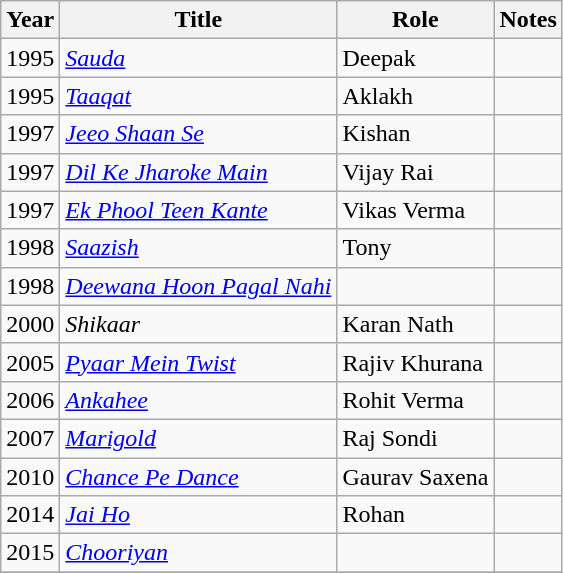<table class="wikitable">
<tr>
<th>Year</th>
<th>Title</th>
<th>Role</th>
<th>Notes</th>
</tr>
<tr>
<td>1995</td>
<td><em><a href='#'>Sauda</a></em></td>
<td>Deepak</td>
<td></td>
</tr>
<tr>
<td>1995</td>
<td><em><a href='#'>Taaqat</a></em></td>
<td>Aklakh</td>
<td></td>
</tr>
<tr>
<td>1997</td>
<td><em><a href='#'>Jeeo Shaan Se</a></em></td>
<td>Kishan</td>
<td></td>
</tr>
<tr>
<td>1997</td>
<td><em><a href='#'>Dil Ke Jharoke Main</a></em></td>
<td>Vijay Rai</td>
<td></td>
</tr>
<tr>
<td>1997</td>
<td><em><a href='#'>Ek Phool Teen Kante</a></em></td>
<td>Vikas Verma</td>
<td></td>
</tr>
<tr>
<td>1998</td>
<td><em><a href='#'>Saazish</a></em></td>
<td>Tony</td>
<td></td>
</tr>
<tr>
<td>1998</td>
<td><em><a href='#'>Deewana Hoon Pagal Nahi</a></em></td>
<td></td>
<td></td>
</tr>
<tr>
<td>2000</td>
<td><em>Shikaar</em></td>
<td>Karan Nath</td>
<td></td>
</tr>
<tr>
<td>2005</td>
<td><em><a href='#'>Pyaar Mein Twist</a></em></td>
<td>Rajiv Khurana</td>
<td></td>
</tr>
<tr>
<td>2006</td>
<td><em><a href='#'>Ankahee</a></em></td>
<td>Rohit Verma</td>
<td></td>
</tr>
<tr>
<td>2007</td>
<td><em><a href='#'>Marigold</a></em></td>
<td>Raj Sondi</td>
<td></td>
</tr>
<tr>
<td>2010</td>
<td><em><a href='#'>Chance Pe Dance</a></em></td>
<td>Gaurav Saxena</td>
<td></td>
</tr>
<tr>
<td>2014</td>
<td><em><a href='#'>Jai Ho</a></em></td>
<td>Rohan</td>
<td></td>
</tr>
<tr>
<td>2015</td>
<td><em><a href='#'>Chooriyan</a></em></td>
<td></td>
<td></td>
</tr>
<tr>
</tr>
</table>
